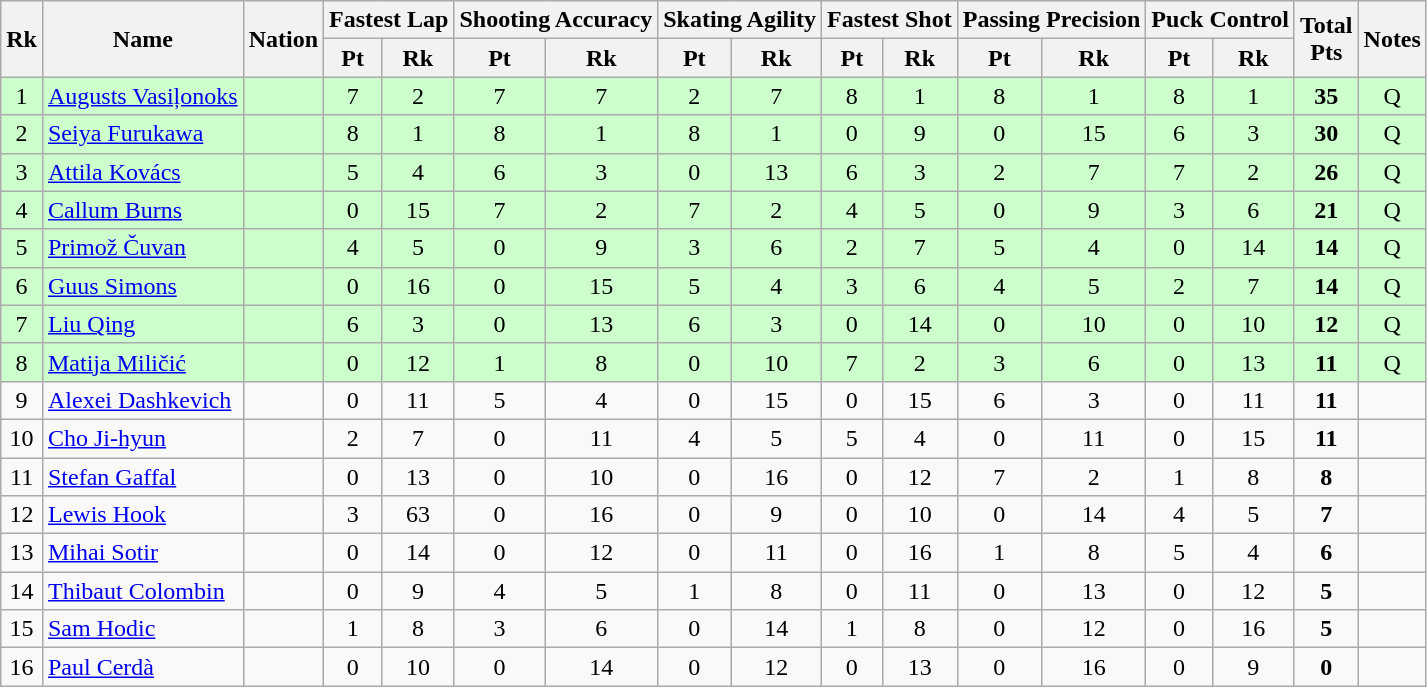<table class="wikitable sortable" style="text-align:center">
<tr>
<th rowspan=2>Rk</th>
<th rowspan=2>Name</th>
<th rowspan=2>Nation</th>
<th colspan=2>Fastest Lap</th>
<th colspan=2>Shooting Accuracy</th>
<th colspan=2>Skating Agility</th>
<th colspan=2>Fastest Shot</th>
<th colspan=2>Passing Precision</th>
<th colspan=2>Puck Control</th>
<th rowspan=2>Total<br>Pts</th>
<th rowspan=2>Notes</th>
</tr>
<tr>
<th>Pt</th>
<th>Rk</th>
<th>Pt</th>
<th>Rk</th>
<th>Pt</th>
<th>Rk</th>
<th>Pt</th>
<th>Rk</th>
<th>Pt</th>
<th>Rk</th>
<th>Pt</th>
<th>Rk</th>
</tr>
<tr bgcolor=ccffcc>
<td>1</td>
<td align=left><a href='#'>Augusts Vasiļonoks</a></td>
<td align=left></td>
<td>7</td>
<td>2</td>
<td>7</td>
<td>7</td>
<td>2</td>
<td>7</td>
<td>8</td>
<td>1</td>
<td>8</td>
<td>1</td>
<td>8</td>
<td>1</td>
<td><strong>35</strong></td>
<td>Q</td>
</tr>
<tr bgcolor=ccffcc>
<td>2</td>
<td align=left><a href='#'>Seiya Furukawa</a></td>
<td align=left></td>
<td>8</td>
<td>1</td>
<td>8</td>
<td>1</td>
<td>8</td>
<td>1</td>
<td>0</td>
<td>9</td>
<td>0</td>
<td>15</td>
<td>6</td>
<td>3</td>
<td><strong>30</strong></td>
<td>Q</td>
</tr>
<tr bgcolor=ccffcc>
<td>3</td>
<td align=left><a href='#'>Attila Kovács</a></td>
<td align=left></td>
<td>5</td>
<td>4</td>
<td>6</td>
<td>3</td>
<td>0</td>
<td>13</td>
<td>6</td>
<td>3</td>
<td>2</td>
<td>7</td>
<td>7</td>
<td>2</td>
<td><strong>26</strong></td>
<td>Q</td>
</tr>
<tr bgcolor=ccffcc>
<td>4</td>
<td align=left><a href='#'>Callum Burns</a></td>
<td align=left></td>
<td>0</td>
<td>15</td>
<td>7</td>
<td>2</td>
<td>7</td>
<td>2</td>
<td>4</td>
<td>5</td>
<td>0</td>
<td>9</td>
<td>3</td>
<td>6</td>
<td><strong>21</strong></td>
<td>Q</td>
</tr>
<tr bgcolor=ccffcc>
<td>5</td>
<td align=left><a href='#'>Primož Čuvan</a></td>
<td align=left></td>
<td>4</td>
<td>5</td>
<td>0</td>
<td>9</td>
<td>3</td>
<td>6</td>
<td>2</td>
<td>7</td>
<td>5</td>
<td>4</td>
<td>0</td>
<td>14</td>
<td><strong>14</strong></td>
<td>Q</td>
</tr>
<tr bgcolor=ccffcc>
<td>6</td>
<td align=left><a href='#'>Guus Simons</a></td>
<td align=left></td>
<td>0</td>
<td>16</td>
<td>0</td>
<td>15</td>
<td>5</td>
<td>4</td>
<td>3</td>
<td>6</td>
<td>4</td>
<td>5</td>
<td>2</td>
<td>7</td>
<td><strong>14</strong></td>
<td>Q</td>
</tr>
<tr bgcolor=ccffcc>
<td>7</td>
<td align=left><a href='#'>Liu Qing</a></td>
<td align=left></td>
<td>6</td>
<td>3</td>
<td>0</td>
<td>13</td>
<td>6</td>
<td>3</td>
<td>0</td>
<td>14</td>
<td>0</td>
<td>10</td>
<td>0</td>
<td>10</td>
<td><strong>12</strong></td>
<td>Q</td>
</tr>
<tr bgcolor=ccffcc>
<td>8</td>
<td align=left><a href='#'>Matija Miličić</a></td>
<td align=left></td>
<td>0</td>
<td>12</td>
<td>1</td>
<td>8</td>
<td>0</td>
<td>10</td>
<td>7</td>
<td>2</td>
<td>3</td>
<td>6</td>
<td>0</td>
<td>13</td>
<td><strong>11</strong></td>
<td>Q</td>
</tr>
<tr>
<td>9</td>
<td align=left><a href='#'>Alexei Dashkevich</a></td>
<td align=left></td>
<td>0</td>
<td>11</td>
<td>5</td>
<td>4</td>
<td>0</td>
<td>15</td>
<td>0</td>
<td>15</td>
<td>6</td>
<td>3</td>
<td>0</td>
<td>11</td>
<td><strong>11</strong></td>
<td></td>
</tr>
<tr>
<td>10</td>
<td align=left><a href='#'>Cho Ji-hyun</a></td>
<td align=left></td>
<td>2</td>
<td>7</td>
<td>0</td>
<td>11</td>
<td>4</td>
<td>5</td>
<td>5</td>
<td>4</td>
<td>0</td>
<td>11</td>
<td>0</td>
<td>15</td>
<td><strong>11</strong></td>
<td></td>
</tr>
<tr>
<td>11</td>
<td align=left><a href='#'>Stefan Gaffal</a></td>
<td align=left></td>
<td>0</td>
<td>13</td>
<td>0</td>
<td>10</td>
<td>0</td>
<td>16</td>
<td>0</td>
<td>12</td>
<td>7</td>
<td>2</td>
<td>1</td>
<td>8</td>
<td><strong>8</strong></td>
<td></td>
</tr>
<tr>
<td>12</td>
<td align=left><a href='#'>Lewis Hook</a></td>
<td align=left></td>
<td>3</td>
<td>63</td>
<td>0</td>
<td>16</td>
<td>0</td>
<td>9</td>
<td>0</td>
<td>10</td>
<td>0</td>
<td>14</td>
<td>4</td>
<td>5</td>
<td><strong>7</strong></td>
<td></td>
</tr>
<tr>
<td>13</td>
<td align=left><a href='#'>Mihai Sotir</a></td>
<td align=left></td>
<td>0</td>
<td>14</td>
<td>0</td>
<td>12</td>
<td>0</td>
<td>11</td>
<td>0</td>
<td>16</td>
<td>1</td>
<td>8</td>
<td>5</td>
<td>4</td>
<td><strong>6</strong></td>
<td></td>
</tr>
<tr>
<td>14</td>
<td align=left><a href='#'>Thibaut Colombin</a></td>
<td align=left></td>
<td>0</td>
<td>9</td>
<td>4</td>
<td>5</td>
<td>1</td>
<td>8</td>
<td>0</td>
<td>11</td>
<td>0</td>
<td>13</td>
<td>0</td>
<td>12</td>
<td><strong>5</strong></td>
<td></td>
</tr>
<tr>
<td>15</td>
<td align=left><a href='#'>Sam Hodic</a></td>
<td align=left></td>
<td>1</td>
<td>8</td>
<td>3</td>
<td>6</td>
<td>0</td>
<td>14</td>
<td>1</td>
<td>8</td>
<td>0</td>
<td>12</td>
<td>0</td>
<td>16</td>
<td><strong>5</strong></td>
<td></td>
</tr>
<tr>
<td>16</td>
<td align=left><a href='#'>Paul Cerdà</a></td>
<td align=left></td>
<td>0</td>
<td>10</td>
<td>0</td>
<td>14</td>
<td>0</td>
<td>12</td>
<td>0</td>
<td>13</td>
<td>0</td>
<td>16</td>
<td>0</td>
<td>9</td>
<td><strong>0</strong></td>
<td></td>
</tr>
</table>
